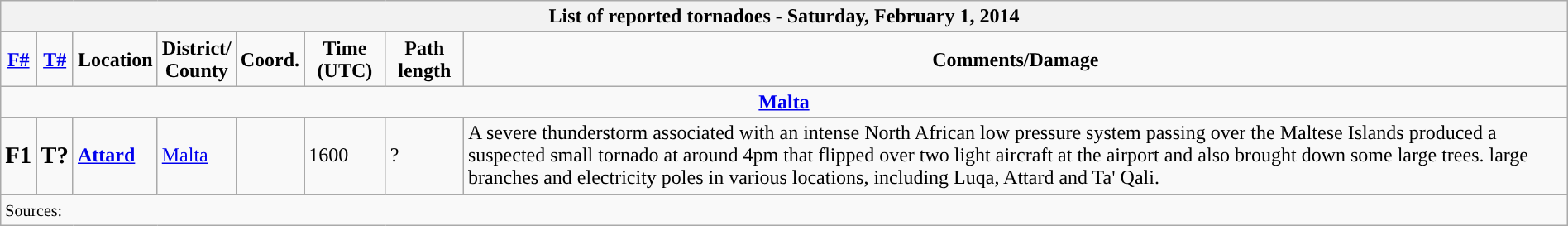<table class="wikitable collapsible" width="100%">
<tr>
<th colspan="8">List of reported tornadoes - Saturday, February 1, 2014</th>
</tr>
<tr>
<td style="text-align: center;"><strong><a href='#'>F#</a></strong></td>
<td style="text-align: center;"><strong><a href='#'>T#</a></strong></td>
<td style="text-align: center;"><strong>Location</strong></td>
<td style="text-align: center;"><strong>District/<br>County</strong></td>
<td style="text-align: center;"><strong>Coord.</strong></td>
<td style="text-align: center;"><strong>Time (UTC)</strong></td>
<td style="text-align: center;"><strong>Path length</strong></td>
<td style="text-align: center;"><strong>Comments/Damage</strong></td>
</tr>
<tr>
<td colspan="8" align=center><strong><a href='#'>Malta</a></strong></td>
</tr>
<tr>
<td><big><strong>F1</strong></big></td>
<td><big><strong>T?</strong></big></td>
<td><strong><a href='#'>Attard</a></strong></td>
<td><a href='#'>Malta</a></td>
<td></td>
<td>1600</td>
<td>?</td>
<td>A severe thunderstorm associated with an intense North African low pressure system passing over the Maltese Islands produced a suspected small tornado at around 4pm that flipped over two light aircraft at the airport and also brought down some large trees. large branches and electricity poles in various locations, including Luqa, Attard and Ta' Qali.</td>
</tr>
<tr>
<td colspan="8"><small>Sources:</small></td>
</tr>
</table>
